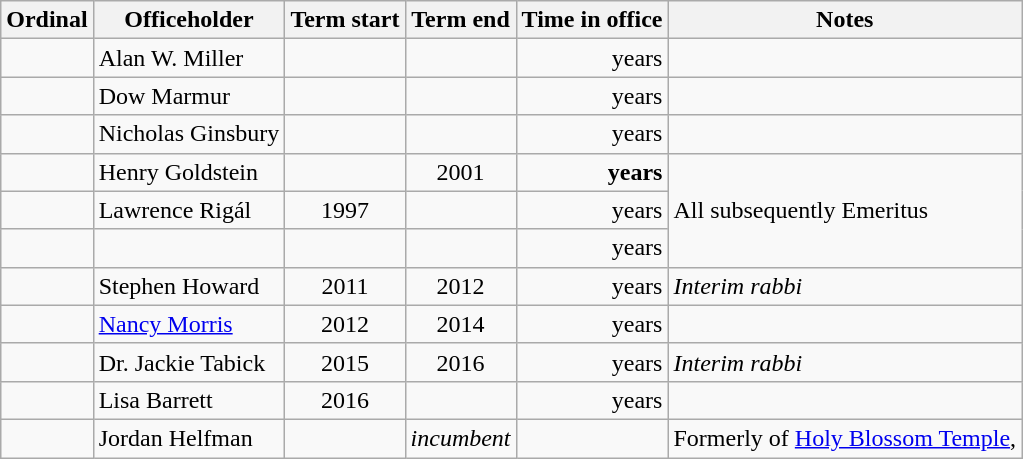<table class="wikitable">
<tr>
<th>Ordinal</th>
<th>Officeholder</th>
<th>Term start</th>
<th>Term end</th>
<th>Time in office</th>
<th>Notes</th>
</tr>
<tr>
<td align="center"></td>
<td>Alan W. Miller</td>
<td align=center></td>
<td align=center></td>
<td align="right"> years</td>
<td></td>
</tr>
<tr>
<td align="center"></td>
<td>Dow Marmur</td>
<td align=center></td>
<td align=center></td>
<td align="right"> years</td>
<td></td>
</tr>
<tr>
<td align="center"></td>
<td>Nicholas Ginsbury</td>
<td align=center></td>
<td align=center></td>
<td align="right"> years</td>
<td></td>
</tr>
<tr>
<td align="center"></td>
<td>Henry Goldstein</td>
<td align=center></td>
<td align=center>2001</td>
<td align="right"><strong> years</strong></td>
<td rowspan=3>All subsequently Emeritus</td>
</tr>
<tr>
<td align="center"></td>
<td>Lawrence Rigál</td>
<td align=center>1997</td>
<td align=center></td>
<td align="right"> years</td>
</tr>
<tr>
<td align="center"></td>
<td></td>
<td align=center></td>
<td align=center></td>
<td align="right"> years</td>
</tr>
<tr>
<td align="center"></td>
<td>Stephen Howard</td>
<td align=center>2011</td>
<td align=center>2012</td>
<td align="right"> years</td>
<td><em>Interim rabbi</em></td>
</tr>
<tr>
<td align="center"></td>
<td><a href='#'>Nancy Morris</a></td>
<td align=center>2012</td>
<td align=center>2014</td>
<td align="right"> years</td>
<td></td>
</tr>
<tr>
<td align="center"></td>
<td>Dr. Jackie Tabick</td>
<td align=center>2015</td>
<td align=center>2016</td>
<td align="right"> years</td>
<td><em>Interim rabbi</em></td>
</tr>
<tr>
<td align="center"></td>
<td>Lisa Barrett</td>
<td align=center>2016</td>
<td align=center></td>
<td align="right"> years</td>
<td></td>
</tr>
<tr>
<td align="center"></td>
<td>Jordan Helfman</td>
<td align=center></td>
<td align=center><em>incumbent</em></td>
<td align="right"></td>
<td>Formerly of <a href='#'>Holy Blossom Temple</a>,</td>
</tr>
</table>
